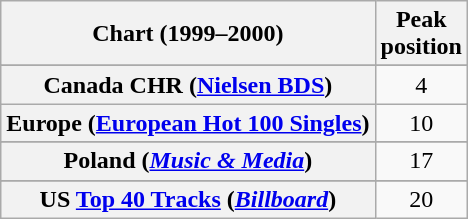<table class="wikitable sortable plainrowheaders" style="text-align:center">
<tr>
<th scope="col">Chart (1999–2000)</th>
<th scope="col">Peak<br> position</th>
</tr>
<tr>
</tr>
<tr>
</tr>
<tr>
</tr>
<tr>
</tr>
<tr>
</tr>
<tr>
</tr>
<tr>
</tr>
<tr>
<th scope="row">Canada CHR (<a href='#'>Nielsen BDS</a>)</th>
<td>4</td>
</tr>
<tr>
<th scope="row">Europe (<a href='#'>European Hot 100 Singles</a>)</th>
<td>10</td>
</tr>
<tr>
</tr>
<tr>
</tr>
<tr>
</tr>
<tr>
</tr>
<tr>
</tr>
<tr>
</tr>
<tr>
<th scope="row">Poland (<em><a href='#'>Music & Media</a></em>)</th>
<td>17</td>
</tr>
<tr>
</tr>
<tr>
</tr>
<tr>
</tr>
<tr>
</tr>
<tr>
</tr>
<tr>
</tr>
<tr>
</tr>
<tr>
</tr>
<tr>
</tr>
<tr>
</tr>
<tr>
<th scope="row">US <a href='#'>Top 40 Tracks</a> (<em><a href='#'>Billboard</a></em>)</th>
<td>20</td>
</tr>
</table>
